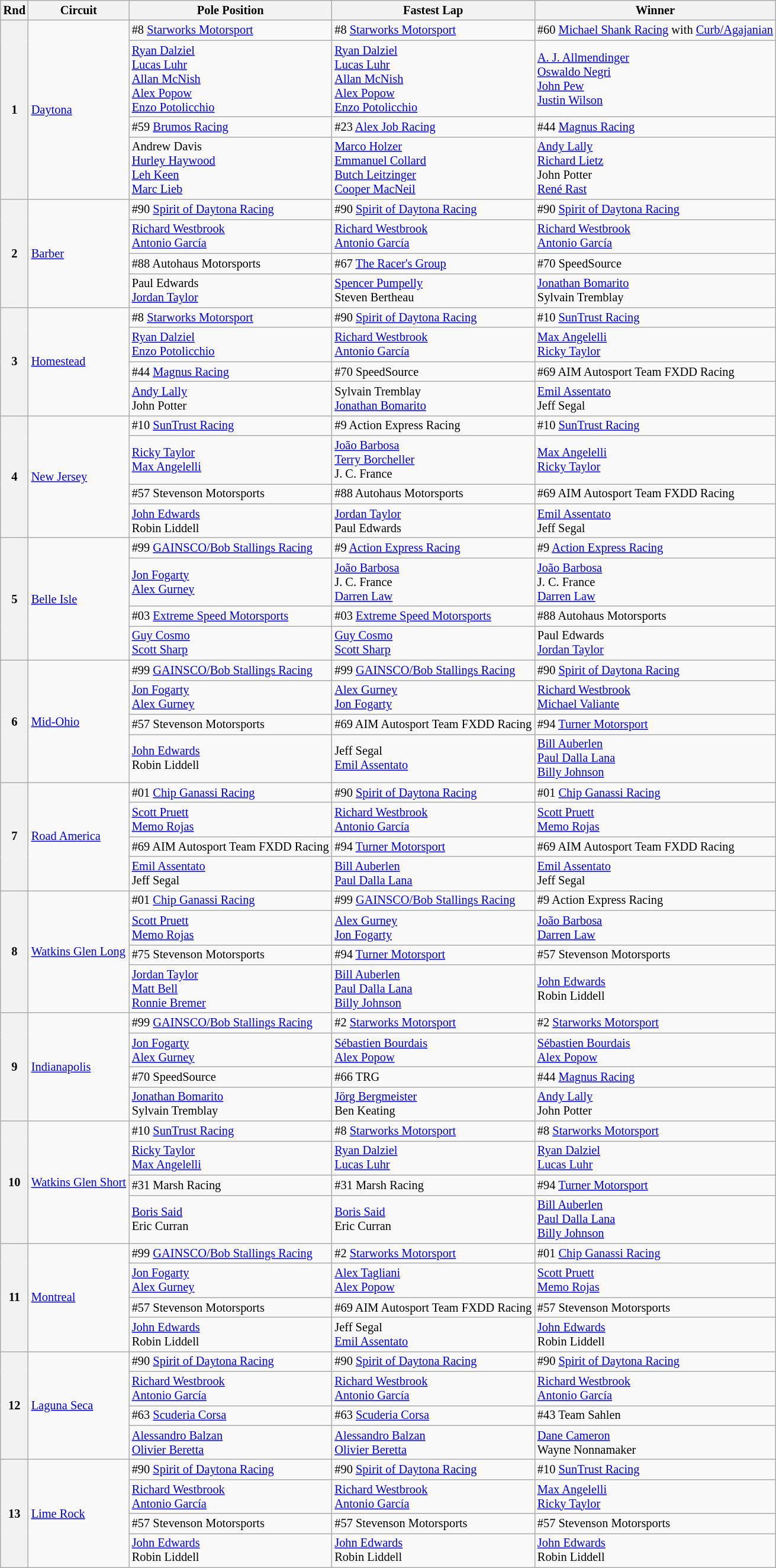<table class="wikitable" style="font-size: 85%;">
<tr>
<th>Rnd</th>
<th>Circuit</th>
<th>Pole Position</th>
<th>Fastest Lap</th>
<th>Winner</th>
</tr>
<tr>
<th rowspan=4>1</th>
<td rowspan=4><a href='#'>Daytona</a></td>
<td>#8 <a href='#'>Starworks Motorsport</a></td>
<td>#8 <a href='#'>Starworks Motorsport</a></td>
<td>#60 <a href='#'>Michael Shank Racing</a> with <a href='#'>Curb/Agajanian</a></td>
</tr>
<tr>
<td> <a href='#'>Ryan Dalziel</a><br> <a href='#'>Lucas Luhr</a><br> <a href='#'>Allan McNish</a><br> <a href='#'>Alex Popow</a><br> <a href='#'>Enzo Potolicchio</a></td>
<td> <a href='#'>Ryan Dalziel</a><br> <a href='#'>Lucas Luhr</a><br> <a href='#'>Allan McNish</a><br> <a href='#'>Alex Popow</a><br> <a href='#'>Enzo Potolicchio</a></td>
<td> <a href='#'>A. J. Allmendinger</a><br> <a href='#'>Oswaldo Negri</a><br> <a href='#'>John Pew</a><br> <a href='#'>Justin Wilson</a></td>
</tr>
<tr>
<td>#59 <a href='#'>Brumos Racing</a></td>
<td>#23 <a href='#'>Alex Job Racing</a></td>
<td>#44 <a href='#'>Magnus Racing</a></td>
</tr>
<tr>
<td> Andrew Davis<br> <a href='#'>Hurley Haywood</a><br> <a href='#'>Leh Keen</a><br> <a href='#'>Marc Lieb</a></td>
<td> <a href='#'>Marco Holzer</a><br> <a href='#'>Emmanuel Collard</a><br> <a href='#'>Butch Leitzinger</a><br> <a href='#'>Cooper MacNeil</a></td>
<td> <a href='#'>Andy Lally</a><br> <a href='#'>Richard Lietz</a><br> John Potter<br> <a href='#'>René Rast</a></td>
</tr>
<tr>
<th rowspan=4>2</th>
<td rowspan=4><a href='#'>Barber</a></td>
<td>#90 <a href='#'>Spirit of Daytona Racing</a></td>
<td>#90 <a href='#'>Spirit of Daytona Racing</a></td>
<td>#90 <a href='#'>Spirit of Daytona Racing</a></td>
</tr>
<tr>
<td> <a href='#'>Richard Westbrook</a><br> <a href='#'>Antonio García</a></td>
<td> <a href='#'>Richard Westbrook</a><br> <a href='#'>Antonio García</a></td>
<td> <a href='#'>Richard Westbrook</a><br> <a href='#'>Antonio García</a></td>
</tr>
<tr>
<td>#88 Autohaus Motorsports</td>
<td>#67 <a href='#'>The Racer's Group</a></td>
<td>#70 SpeedSource</td>
</tr>
<tr>
<td> Paul Edwards<br> <a href='#'>Jordan Taylor</a></td>
<td> <a href='#'>Spencer Pumpelly</a><br> Steven Bertheau</td>
<td> <a href='#'>Jonathan Bomarito</a><br> Sylvain Tremblay</td>
</tr>
<tr>
<th rowspan=4>3</th>
<td rowspan=4><a href='#'>Homestead</a></td>
<td>#8 <a href='#'>Starworks Motorsport</a></td>
<td>#90 <a href='#'>Spirit of Daytona Racing</a></td>
<td>#10 <a href='#'>SunTrust Racing</a></td>
</tr>
<tr>
<td> <a href='#'>Ryan Dalziel</a><br> <a href='#'>Enzo Potolicchio</a></td>
<td> <a href='#'>Richard Westbrook</a><br> <a href='#'>Antonio García</a></td>
<td> <a href='#'>Max Angelelli</a><br> <a href='#'>Ricky Taylor</a></td>
</tr>
<tr>
<td>#44 <a href='#'>Magnus Racing</a></td>
<td>#70 SpeedSource</td>
<td>#69 AIM Autosport Team FXDD Racing</td>
</tr>
<tr>
<td> <a href='#'>Andy Lally</a><br> John Potter</td>
<td> Sylvain Tremblay<br> <a href='#'>Jonathan Bomarito</a></td>
<td> <a href='#'>Emil Assentato</a><br> Jeff Segal</td>
</tr>
<tr>
<th rowspan=4>4</th>
<td rowspan=4><a href='#'>New Jersey</a></td>
<td>#10 <a href='#'>SunTrust Racing</a></td>
<td>#9 Action Express Racing</td>
<td>#10 <a href='#'>SunTrust Racing</a></td>
</tr>
<tr>
<td> <a href='#'>Ricky Taylor</a><br> <a href='#'>Max Angelelli</a></td>
<td> <a href='#'>João Barbosa</a><br> <a href='#'>Terry Borcheller</a><br> J. C. France</td>
<td> <a href='#'>Max Angelelli</a><br> <a href='#'>Ricky Taylor</a></td>
</tr>
<tr>
<td>#57 Stevenson Motorsports</td>
<td>#88 Autohaus Motorsports</td>
<td>#69 AIM Autosport Team FXDD Racing</td>
</tr>
<tr>
<td> <a href='#'>John Edwards</a><br> Robin Liddell</td>
<td> <a href='#'>Jordan Taylor</a><br> Paul Edwards</td>
<td> <a href='#'>Emil Assentato</a><br> Jeff Segal</td>
</tr>
<tr>
<th rowspan=4>5</th>
<td rowspan=4><a href='#'>Belle Isle</a></td>
<td>#99 <a href='#'>GAINSCO/Bob Stallings Racing</a></td>
<td>#9 <a href='#'>Action Express Racing</a></td>
<td>#9 <a href='#'>Action Express Racing</a></td>
</tr>
<tr>
<td> <a href='#'>Jon Fogarty</a><br> <a href='#'>Alex Gurney</a></td>
<td> <a href='#'>João Barbosa</a><br> J. C. France<br> <a href='#'>Darren Law</a></td>
<td> <a href='#'>João Barbosa</a><br> J. C. France<br> <a href='#'>Darren Law</a></td>
</tr>
<tr>
<td>#03 <a href='#'>Extreme Speed Motorsports</a></td>
<td>#03 <a href='#'>Extreme Speed Motorsports</a></td>
<td>#88 Autohaus Motorsports</td>
</tr>
<tr>
<td> <a href='#'>Guy Cosmo</a><br> <a href='#'>Scott Sharp</a></td>
<td> <a href='#'>Guy Cosmo</a><br> <a href='#'>Scott Sharp</a></td>
<td> Paul Edwards<br> <a href='#'>Jordan Taylor</a></td>
</tr>
<tr>
<th rowspan=4>6</th>
<td rowspan=4><a href='#'>Mid-Ohio</a></td>
<td>#99 <a href='#'>GAINSCO/Bob Stallings Racing</a></td>
<td>#99 <a href='#'>GAINSCO/Bob Stallings Racing</a></td>
<td>#90 <a href='#'>Spirit of Daytona Racing</a></td>
</tr>
<tr>
<td> <a href='#'>Jon Fogarty</a><br> <a href='#'>Alex Gurney</a></td>
<td> <a href='#'>Alex Gurney</a><br> <a href='#'>Jon Fogarty</a></td>
<td> <a href='#'>Richard Westbrook</a><br> <a href='#'>Michael Valiante</a></td>
</tr>
<tr>
<td>#57 Stevenson Motorsports</td>
<td>#69 AIM Autosport Team FXDD Racing</td>
<td>#94 <a href='#'>Turner Motorsport</a></td>
</tr>
<tr>
<td> <a href='#'>John Edwards</a><br> Robin Liddell</td>
<td> Jeff Segal<br> <a href='#'>Emil Assentato</a></td>
<td> <a href='#'>Bill Auberlen</a><br> <a href='#'>Paul Dalla Lana</a><br> <a href='#'>Billy Johnson</a></td>
</tr>
<tr>
<th rowspan=4>7</th>
<td rowspan=4><a href='#'>Road America</a></td>
<td>#01 <a href='#'>Chip Ganassi Racing</a></td>
<td>#90 <a href='#'>Spirit of Daytona Racing</a></td>
<td>#01 <a href='#'>Chip Ganassi Racing</a></td>
</tr>
<tr>
<td> <a href='#'>Scott Pruett</a><br> <a href='#'>Memo Rojas</a></td>
<td> <a href='#'>Richard Westbrook</a><br> <a href='#'>Antonio García</a></td>
<td> <a href='#'>Scott Pruett</a><br> <a href='#'>Memo Rojas</a></td>
</tr>
<tr>
<td>#69 AIM Autosport Team FXDD Racing</td>
<td>#94 <a href='#'>Turner Motorsport</a></td>
<td>#69 AIM Autosport Team FXDD Racing</td>
</tr>
<tr>
<td> <a href='#'>Emil Assentato</a><br> Jeff Segal</td>
<td> <a href='#'>Bill Auberlen</a><br> <a href='#'>Paul Dalla Lana</a></td>
<td> <a href='#'>Emil Assentato</a><br> Jeff Segal</td>
</tr>
<tr>
<th rowspan=4>8</th>
<td rowspan=4><a href='#'>Watkins Glen Long</a></td>
<td>#01 <a href='#'>Chip Ganassi Racing</a></td>
<td>#99 <a href='#'>GAINSCO/Bob Stallings Racing</a></td>
<td>#9 Action Express Racing</td>
</tr>
<tr>
<td> <a href='#'>Scott Pruett</a><br> <a href='#'>Memo Rojas</a></td>
<td> <a href='#'>Alex Gurney</a><br> <a href='#'>Jon Fogarty</a></td>
<td> <a href='#'>João Barbosa</a><br> <a href='#'>Darren Law</a></td>
</tr>
<tr>
<td>#75 Stevenson Motorsports</td>
<td>#94 <a href='#'>Turner Motorsport</a></td>
<td>#57 Stevenson Motorsports</td>
</tr>
<tr>
<td> <a href='#'>Jordan Taylor</a><br> <a href='#'>Matt Bell</a><br> <a href='#'>Ronnie Bremer</a></td>
<td> <a href='#'>Bill Auberlen</a><br> <a href='#'>Paul Dalla Lana</a><br> <a href='#'>Billy Johnson</a></td>
<td> <a href='#'>John Edwards</a><br> Robin Liddell</td>
</tr>
<tr>
<th rowspan=4>9</th>
<td rowspan=4><a href='#'>Indianapolis</a></td>
<td>#99 <a href='#'>GAINSCO/Bob Stallings Racing</a></td>
<td>#2 <a href='#'>Starworks Motorsport</a></td>
<td>#2 <a href='#'>Starworks Motorsport</a></td>
</tr>
<tr>
<td> <a href='#'>Jon Fogarty</a><br> <a href='#'>Alex Gurney</a></td>
<td> <a href='#'>Sébastien Bourdais</a><br> <a href='#'>Alex Popow</a></td>
<td> <a href='#'>Sébastien Bourdais</a><br> <a href='#'>Alex Popow</a></td>
</tr>
<tr>
<td>#70 SpeedSource</td>
<td>#66 TRG</td>
<td>#44 <a href='#'>Magnus Racing</a></td>
</tr>
<tr>
<td> <a href='#'>Jonathan Bomarito</a><br> Sylvain Tremblay</td>
<td> <a href='#'>Jörg Bergmeister</a><br> Ben Keating</td>
<td> <a href='#'>Andy Lally</a><br> John Potter</td>
</tr>
<tr>
<th rowspan=4>10</th>
<td rowspan=4><a href='#'>Watkins Glen Short</a></td>
<td>#10 <a href='#'>SunTrust Racing</a></td>
<td>#8 <a href='#'>Starworks Motorsport</a></td>
<td>#8 <a href='#'>Starworks Motorsport</a></td>
</tr>
<tr>
<td> <a href='#'>Ricky Taylor</a><br> <a href='#'>Max Angelelli</a></td>
<td> <a href='#'>Ryan Dalziel</a><br> <a href='#'>Lucas Luhr</a></td>
<td> <a href='#'>Ryan Dalziel</a><br> <a href='#'>Lucas Luhr</a></td>
</tr>
<tr>
<td>#31 Marsh Racing</td>
<td>#31 Marsh Racing</td>
<td>#94 <a href='#'>Turner Motorsport</a></td>
</tr>
<tr>
<td> <a href='#'>Boris Said</a><br> Eric Curran</td>
<td> <a href='#'>Boris Said</a><br> Eric Curran</td>
<td> <a href='#'>Bill Auberlen</a><br> <a href='#'>Paul Dalla Lana</a><br> <a href='#'>Billy Johnson</a></td>
</tr>
<tr>
<th rowspan=4>11</th>
<td rowspan=4><a href='#'>Montreal</a></td>
<td>#99 <a href='#'>GAINSCO/Bob Stallings Racing</a></td>
<td>#2 <a href='#'>Starworks Motorsport</a></td>
<td>#01 <a href='#'>Chip Ganassi Racing</a></td>
</tr>
<tr>
<td> <a href='#'>Jon Fogarty</a><br> <a href='#'>Alex Gurney</a></td>
<td> <a href='#'>Alex Tagliani</a><br> <a href='#'>Alex Popow</a></td>
<td> <a href='#'>Scott Pruett</a><br> <a href='#'>Memo Rojas</a></td>
</tr>
<tr>
<td>#57 Stevenson Motorsports</td>
<td>#69 AIM Autosport Team FXDD Racing</td>
<td>#57 Stevenson Motorsports</td>
</tr>
<tr>
<td> <a href='#'>John Edwards</a><br> Robin Liddell</td>
<td> Jeff Segal<br> <a href='#'>Emil Assentato</a></td>
<td> <a href='#'>John Edwards</a><br> Robin Liddell</td>
</tr>
<tr>
<th rowspan=4>12</th>
<td rowspan=4><a href='#'>Laguna Seca</a></td>
<td>#90 <a href='#'>Spirit of Daytona Racing</a></td>
<td>#90 <a href='#'>Spirit of Daytona Racing</a></td>
<td>#90 <a href='#'>Spirit of Daytona Racing</a></td>
</tr>
<tr>
<td> <a href='#'>Richard Westbrook</a><br> <a href='#'>Antonio García</a></td>
<td> <a href='#'>Richard Westbrook</a><br> <a href='#'>Antonio García</a></td>
<td> <a href='#'>Richard Westbrook</a><br> <a href='#'>Antonio García</a></td>
</tr>
<tr>
<td>#63 <a href='#'>Scuderia Corsa</a></td>
<td>#63 <a href='#'>Scuderia Corsa</a></td>
<td>#43 Team Sahlen</td>
</tr>
<tr>
<td> <a href='#'>Alessandro Balzan</a><br> <a href='#'>Olivier Beretta</a></td>
<td> <a href='#'>Alessandro Balzan</a><br> <a href='#'>Olivier Beretta</a></td>
<td> <a href='#'>Dane Cameron</a><br> Wayne Nonnamaker</td>
</tr>
<tr>
<th rowspan=4>13</th>
<td rowspan=4><a href='#'>Lime Rock</a></td>
<td>#90 <a href='#'>Spirit of Daytona Racing</a></td>
<td>#90 <a href='#'>Spirit of Daytona Racing</a></td>
<td>#10 <a href='#'>SunTrust Racing</a></td>
</tr>
<tr>
<td> <a href='#'>Richard Westbrook</a><br> <a href='#'>Antonio García</a></td>
<td> <a href='#'>Richard Westbrook</a><br> <a href='#'>Antonio García</a></td>
<td> <a href='#'>Max Angelelli</a><br> <a href='#'>Ricky Taylor</a></td>
</tr>
<tr>
<td>#57 Stevenson Motorsports</td>
<td>#57 Stevenson Motorsports</td>
<td>#57 Stevenson Motorsports</td>
</tr>
<tr>
<td> <a href='#'>John Edwards</a><br> Robin Liddell</td>
<td> <a href='#'>John Edwards</a><br> Robin Liddell</td>
<td> <a href='#'>John Edwards</a><br> Robin Liddell</td>
</tr>
</table>
